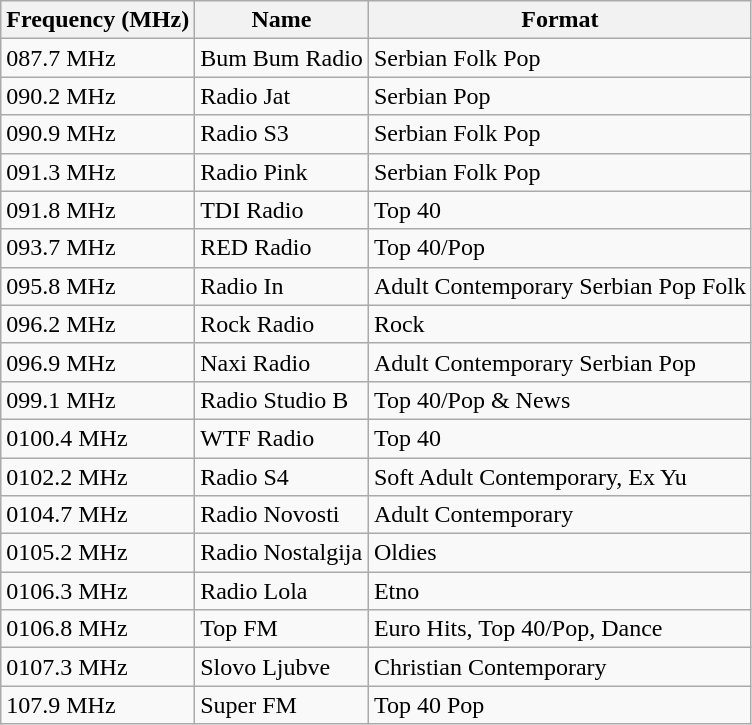<table class="wikitable sortable">
<tr>
<th>Frequency (MHz)</th>
<th>Name</th>
<th>Format</th>
</tr>
<tr>
<td><span>0</span>87.7 MHz</td>
<td>Bum Bum Radio</td>
<td>Serbian Folk Pop</td>
</tr>
<tr>
<td><span>0</span>90.2 MHz</td>
<td>Radio Jat</td>
<td>Serbian Pop</td>
</tr>
<tr>
<td><span>0</span>90.9 MHz</td>
<td>Radio S3</td>
<td>Serbian Folk Pop</td>
</tr>
<tr>
<td><span>0</span>91.3 MHz</td>
<td>Radio Pink</td>
<td>Serbian Folk Pop</td>
</tr>
<tr>
<td><span>0</span>91.8 MHz</td>
<td>TDI Radio</td>
<td>Top 40</td>
</tr>
<tr>
<td><span>0</span>93.7 MHz</td>
<td>RED Radio</td>
<td>Top 40/Pop</td>
</tr>
<tr>
<td><span>0</span>95.8 MHz</td>
<td>Radio In</td>
<td>Adult Contemporary Serbian Pop Folk</td>
</tr>
<tr>
<td><span>0</span>96.2 MHz</td>
<td>Rock Radio</td>
<td>Rock</td>
</tr>
<tr>
<td><span>0</span>96.9 MHz</td>
<td>Naxi Radio</td>
<td>Adult Contemporary Serbian Pop</td>
</tr>
<tr>
<td><span>0</span>99.1 MHz</td>
<td>Radio Studio B</td>
<td>Top 40/Pop & News</td>
</tr>
<tr>
<td><span>0</span>100.4 MHz</td>
<td>WTF Radio</td>
<td>Top 40</td>
</tr>
<tr>
<td><span>0</span>102.2 MHz</td>
<td>Radio S4</td>
<td>Soft Adult Contemporary, Ex Yu</td>
</tr>
<tr>
<td><span>0</span>104.7 MHz</td>
<td>Radio Novosti</td>
<td>Adult Contemporary</td>
</tr>
<tr>
<td><span>0</span>105.2 MHz</td>
<td>Radio Nostalgija</td>
<td>Oldies</td>
</tr>
<tr>
<td><span>0</span>106.3 MHz</td>
<td>Radio Lola</td>
<td>Etno</td>
</tr>
<tr>
<td><span>0</span>106.8 MHz</td>
<td>Top FM</td>
<td>Euro Hits, Top 40/Pop, Dance</td>
</tr>
<tr>
<td><span>0</span>107.3 MHz</td>
<td>Slovo Ljubve</td>
<td>Christian Contemporary</td>
</tr>
<tr>
<td>107.9 MHz</td>
<td>Super FM</td>
<td>Top 40 Pop</td>
</tr>
</table>
